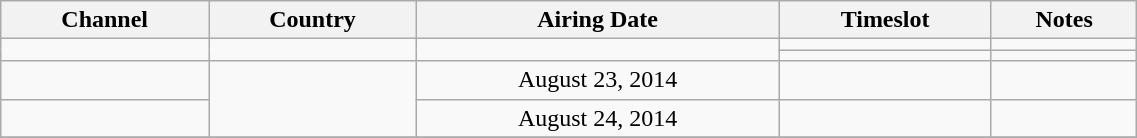<table class="wikitable" width=60% style="text-align:center">
<tr>
<th>Channel</th>
<th>Country</th>
<th>Airing Date</th>
<th>Timeslot</th>
<th>Notes</th>
</tr>
<tr>
<td rowspan="2"></td>
<td rowspan="2"></td>
<td rowspan="2"></td>
<td></td>
<td></td>
</tr>
<tr>
<td></td>
<td></td>
</tr>
<tr>
<td></td>
<td rowspan="2"></td>
<td>August 23, 2014</td>
<td></td>
<td></td>
</tr>
<tr>
<td></td>
<td>August 24, 2014</td>
<td></td>
<td></td>
</tr>
<tr>
</tr>
</table>
